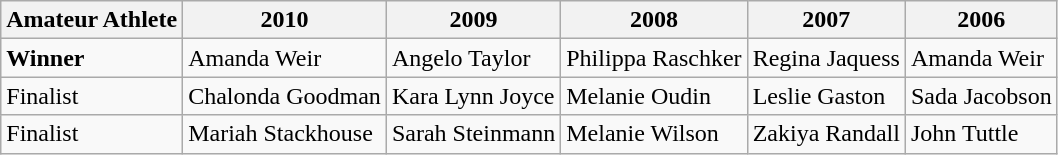<table class="wikitable">
<tr>
<th>Amateur Athlete</th>
<th>2010</th>
<th>2009</th>
<th>2008</th>
<th>2007</th>
<th>2006</th>
</tr>
<tr>
<td><strong>Winner</strong></td>
<td>Amanda Weir</td>
<td>Angelo Taylor</td>
<td>Philippa Raschker</td>
<td>Regina Jaquess</td>
<td>Amanda Weir</td>
</tr>
<tr>
<td>Finalist</td>
<td>Chalonda Goodman</td>
<td>Kara Lynn Joyce</td>
<td>Melanie Oudin</td>
<td>Leslie Gaston</td>
<td>Sada Jacobson</td>
</tr>
<tr>
<td>Finalist</td>
<td>Mariah Stackhouse</td>
<td>Sarah Steinmann</td>
<td>Melanie Wilson</td>
<td>Zakiya Randall</td>
<td>John Tuttle</td>
</tr>
</table>
